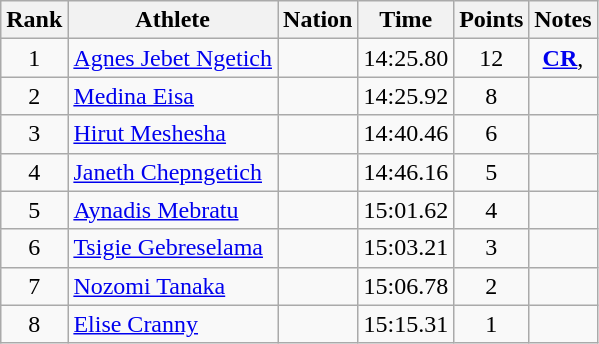<table class="wikitable mw-datatable sortable" style="text-align:center;">
<tr>
<th scope="col" style="width: 10px;">Rank</th>
<th scope="col">Athlete</th>
<th scope="col">Nation</th>
<th scope="col">Time</th>
<th scope="col">Points</th>
<th scope="col">Notes</th>
</tr>
<tr>
<td>1</td>
<td align="left"><a href='#'>Agnes Jebet Ngetich</a> </td>
<td align="left"></td>
<td>14:25.80</td>
<td>12</td>
<td><strong><a href='#'>CR</a></strong>, </td>
</tr>
<tr>
<td>2</td>
<td align="left"><a href='#'>Medina Eisa</a> </td>
<td align="left"></td>
<td>14:25.92</td>
<td>8</td>
<td></td>
</tr>
<tr>
<td>3</td>
<td align="left"><a href='#'>Hirut Meshesha</a> </td>
<td align="left"></td>
<td>14:40.46</td>
<td>6</td>
<td></td>
</tr>
<tr>
<td>4</td>
<td align="left"><a href='#'>Janeth Chepngetich</a> </td>
<td align="left"></td>
<td>14:46.16</td>
<td>5</td>
<td></td>
</tr>
<tr>
<td>5</td>
<td align="left"><a href='#'>Aynadis Mebratu</a> </td>
<td align="left"></td>
<td>15:01.62</td>
<td>4</td>
<td></td>
</tr>
<tr>
<td>6</td>
<td align="left"><a href='#'>Tsigie Gebreselama</a> </td>
<td align="left"></td>
<td>15:03.21</td>
<td>3</td>
<td></td>
</tr>
<tr>
<td>7</td>
<td align="left"><a href='#'>Nozomi Tanaka</a> </td>
<td align="left"></td>
<td>15:06.78</td>
<td>2</td>
<td></td>
</tr>
<tr>
<td>8</td>
<td align="left"><a href='#'>Elise Cranny</a> </td>
<td align="left"></td>
<td>15:15.31</td>
<td>1</td>
<td></td>
</tr>
</table>
